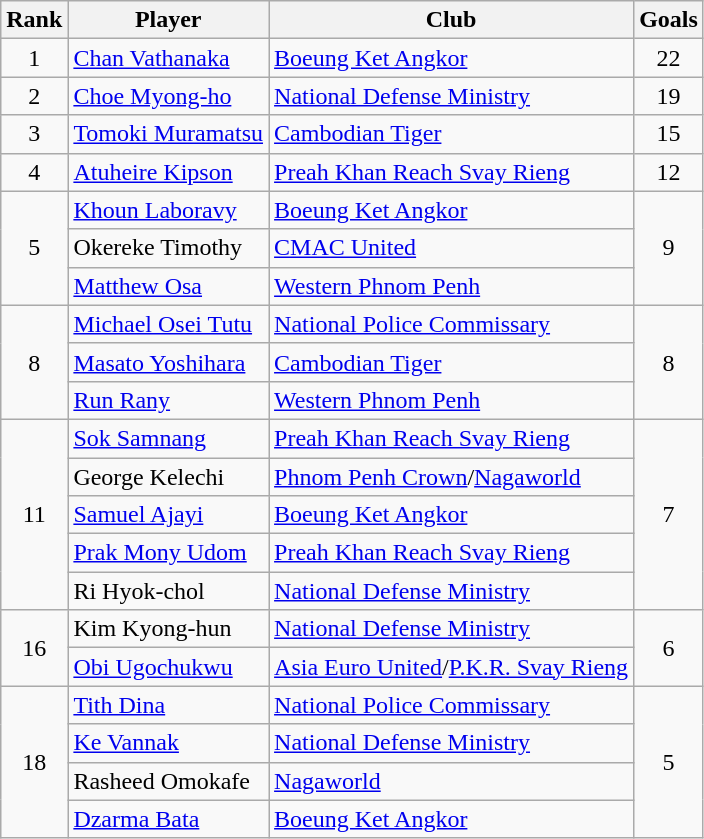<table class="wikitable" style="text-align:center">
<tr>
<th>Rank</th>
<th>Player</th>
<th>Club</th>
<th>Goals</th>
</tr>
<tr>
<td rowspan="1">1</td>
<td align="left"> <a href='#'>Chan Vathanaka</a></td>
<td align="left"><a href='#'>Boeung Ket Angkor</a></td>
<td rowspan="1">22</td>
</tr>
<tr>
<td rowspan="1">2</td>
<td align="left"> <a href='#'>Choe Myong-ho</a></td>
<td align="left"><a href='#'>National Defense Ministry</a></td>
<td rowspan="1">19</td>
</tr>
<tr>
<td rowspan="1">3</td>
<td align="left"> <a href='#'>Tomoki Muramatsu</a></td>
<td align="left"><a href='#'>Cambodian Tiger</a></td>
<td rowspan="1">15</td>
</tr>
<tr>
<td rowspan="1">4</td>
<td align="left"> <a href='#'>Atuheire Kipson</a></td>
<td align="left"><a href='#'>Preah Khan Reach Svay Rieng</a></td>
<td rowspan="1">12</td>
</tr>
<tr>
<td rowspan="3">5</td>
<td align="left"> <a href='#'>Khoun Laboravy</a></td>
<td align="left"><a href='#'>Boeung Ket Angkor</a></td>
<td rowspan="3">9</td>
</tr>
<tr>
<td align="left"> Okereke Timothy</td>
<td align="left"><a href='#'>CMAC United</a></td>
</tr>
<tr>
<td align="left"> <a href='#'>Matthew Osa</a></td>
<td align="left"><a href='#'>Western Phnom Penh</a></td>
</tr>
<tr>
<td rowspan="3">8</td>
<td align="left"> <a href='#'>Michael Osei Tutu</a></td>
<td align="left"><a href='#'>National Police Commissary</a></td>
<td rowspan="3">8</td>
</tr>
<tr>
<td align="left"> <a href='#'>Masato Yoshihara</a></td>
<td align="left"><a href='#'>Cambodian Tiger</a></td>
</tr>
<tr>
<td align="left"> <a href='#'>Run Rany</a></td>
<td align="left"><a href='#'>Western Phnom Penh</a></td>
</tr>
<tr>
<td rowspan="5">11</td>
<td align="left"> <a href='#'>Sok Samnang</a></td>
<td align="left"><a href='#'>Preah Khan Reach Svay Rieng</a></td>
<td rowspan="5">7</td>
</tr>
<tr>
<td align="left">George Kelechi</td>
<td align="left"><a href='#'>Phnom Penh Crown</a>/<a href='#'>Nagaworld</a></td>
</tr>
<tr>
<td align="left"> <a href='#'>Samuel Ajayi</a></td>
<td align="left"><a href='#'>Boeung Ket Angkor</a></td>
</tr>
<tr>
<td align="left"> <a href='#'>Prak Mony Udom</a></td>
<td align="left"><a href='#'>Preah Khan Reach Svay Rieng</a></td>
</tr>
<tr>
<td align="left"> Ri Hyok-chol</td>
<td align="left"><a href='#'>National Defense Ministry</a></td>
</tr>
<tr>
<td rowspan="2">16</td>
<td align="left"> Kim Kyong-hun</td>
<td align="left"><a href='#'>National Defense Ministry</a></td>
<td rowspan="2">6</td>
</tr>
<tr>
<td align="left"> <a href='#'>Obi Ugochukwu</a></td>
<td align="left"><a href='#'>Asia Euro United</a>/<a href='#'>P.K.R. Svay Rieng</a></td>
</tr>
<tr>
<td rowspan="4">18</td>
<td align="left"> <a href='#'>Tith Dina</a></td>
<td align="left"><a href='#'>National Police Commissary</a></td>
<td rowspan="4">5</td>
</tr>
<tr>
<td align="left"> <a href='#'>Ke Vannak</a></td>
<td align="left"><a href='#'>National Defense Ministry</a></td>
</tr>
<tr>
<td align="left"> Rasheed Omokafe</td>
<td align="left"><a href='#'>Nagaworld</a></td>
</tr>
<tr>
<td align="left"> <a href='#'>Dzarma Bata</a></td>
<td align="left"><a href='#'>Boeung Ket Angkor</a></td>
</tr>
</table>
